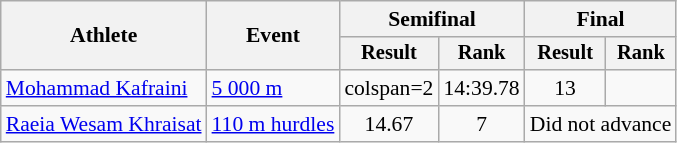<table class="wikitable" style="font-size:90%">
<tr>
<th rowspan="2">Athlete</th>
<th rowspan="2">Event</th>
<th colspan="2">Semifinal</th>
<th colspan="2">Final</th>
</tr>
<tr style="font-size:95%">
<th>Result</th>
<th>Rank</th>
<th>Result</th>
<th>Rank</th>
</tr>
<tr align=center>
<td align=left><a href='#'>Mohammad Kafraini</a></td>
<td align=left><a href='#'>5 000 m</a></td>
<td>colspan=2 </td>
<td>14:39.78</td>
<td>13</td>
</tr>
<tr align=center>
<td align=left><a href='#'>Raeia Wesam Khraisat</a></td>
<td align=left><a href='#'>110 m hurdles</a></td>
<td>14.67</td>
<td>7</td>
<td colspan="2">Did not advance</td>
</tr>
</table>
